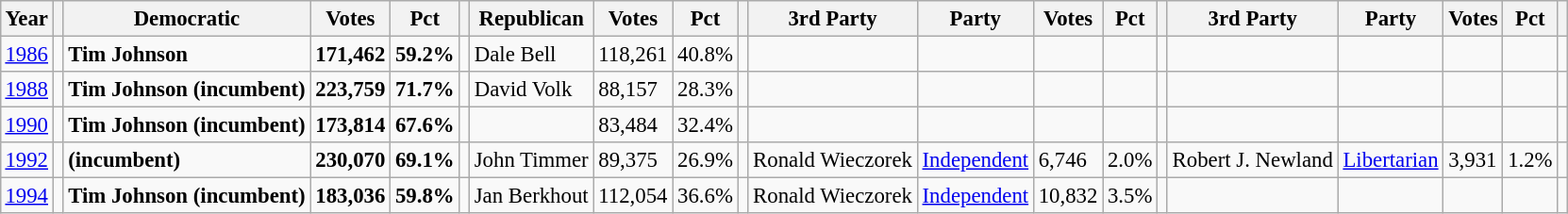<table class="wikitable" style="margin:0.5em ; font-size:95%">
<tr>
<th>Year</th>
<th></th>
<th>Democratic</th>
<th>Votes</th>
<th>Pct</th>
<th></th>
<th>Republican</th>
<th>Votes</th>
<th>Pct</th>
<th></th>
<th>3rd Party</th>
<th>Party</th>
<th>Votes</th>
<th>Pct</th>
<th></th>
<th>3rd Party</th>
<th>Party</th>
<th>Votes</th>
<th>Pct</th>
<th></th>
</tr>
<tr>
<td><a href='#'>1986</a></td>
<td></td>
<td><strong>Tim Johnson</strong></td>
<td><strong>171,462</strong></td>
<td><strong>59.2%</strong></td>
<td></td>
<td>Dale Bell</td>
<td>118,261</td>
<td>40.8%</td>
<td></td>
<td></td>
<td></td>
<td></td>
<td></td>
<td></td>
<td></td>
<td></td>
<td></td>
<td></td>
<td></td>
</tr>
<tr>
<td><a href='#'>1988</a></td>
<td></td>
<td><strong>Tim Johnson</strong> <strong>(incumbent)</strong></td>
<td><strong>223,759</strong></td>
<td><strong>71.7%</strong></td>
<td></td>
<td>David Volk</td>
<td>88,157</td>
<td>28.3%</td>
<td></td>
<td></td>
<td></td>
<td></td>
<td></td>
<td></td>
<td></td>
<td></td>
<td></td>
<td></td>
<td></td>
</tr>
<tr>
<td><a href='#'>1990</a></td>
<td></td>
<td><strong>Tim Johnson</strong> <strong>(incumbent)</strong></td>
<td><strong>173,814</strong></td>
<td><strong>67.6%</strong></td>
<td></td>
<td></td>
<td>83,484</td>
<td>32.4%</td>
<td></td>
<td></td>
<td></td>
<td></td>
<td></td>
<td></td>
<td></td>
<td></td>
<td></td>
<td></td>
<td></td>
</tr>
<tr>
<td><a href='#'>1992</a></td>
<td></td>
<td> <strong>(incumbent)</strong></td>
<td><strong>230,070</strong></td>
<td><strong>69.1%</strong></td>
<td></td>
<td>John Timmer</td>
<td>89,375</td>
<td>26.9%</td>
<td></td>
<td>Ronald Wieczorek</td>
<td><a href='#'>Independent</a></td>
<td>6,746</td>
<td>2.0%</td>
<td></td>
<td>Robert J. Newland</td>
<td><a href='#'>Libertarian</a></td>
<td>3,931</td>
<td>1.2%</td>
<td></td>
</tr>
<tr>
<td><a href='#'>1994</a></td>
<td></td>
<td><strong>Tim Johnson</strong> <strong>(incumbent)</strong></td>
<td><strong>183,036</strong></td>
<td><strong>59.8%</strong></td>
<td></td>
<td>Jan Berkhout</td>
<td>112,054</td>
<td>36.6%</td>
<td></td>
<td>Ronald Wieczorek</td>
<td><a href='#'>Independent</a></td>
<td>10,832</td>
<td>3.5%</td>
<td></td>
<td></td>
<td></td>
<td></td>
<td></td>
<td></td>
</tr>
</table>
